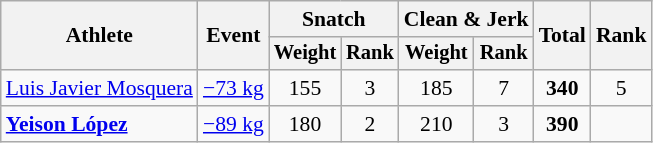<table class="wikitable" style="font-size:90%">
<tr>
<th rowspan="2">Athlete</th>
<th rowspan="2">Event</th>
<th colspan="2">Snatch</th>
<th colspan="2">Clean & Jerk</th>
<th rowspan="2">Total</th>
<th rowspan="2">Rank</th>
</tr>
<tr style="font-size:95%">
<th>Weight</th>
<th>Rank</th>
<th>Weight</th>
<th>Rank</th>
</tr>
<tr align=center>
<td align=left><a href='#'>Luis Javier Mosquera</a></td>
<td align=left><a href='#'>−73 kg</a></td>
<td>155</td>
<td>3</td>
<td>185</td>
<td>7</td>
<td><strong>340</strong></td>
<td>5</td>
</tr>
<tr align=center>
<td align=left><strong><a href='#'>Yeison López</a></strong></td>
<td align=left><a href='#'>−89 kg</a></td>
<td>180</td>
<td>2</td>
<td>210</td>
<td>3</td>
<td><strong>390</strong></td>
<td></td>
</tr>
</table>
